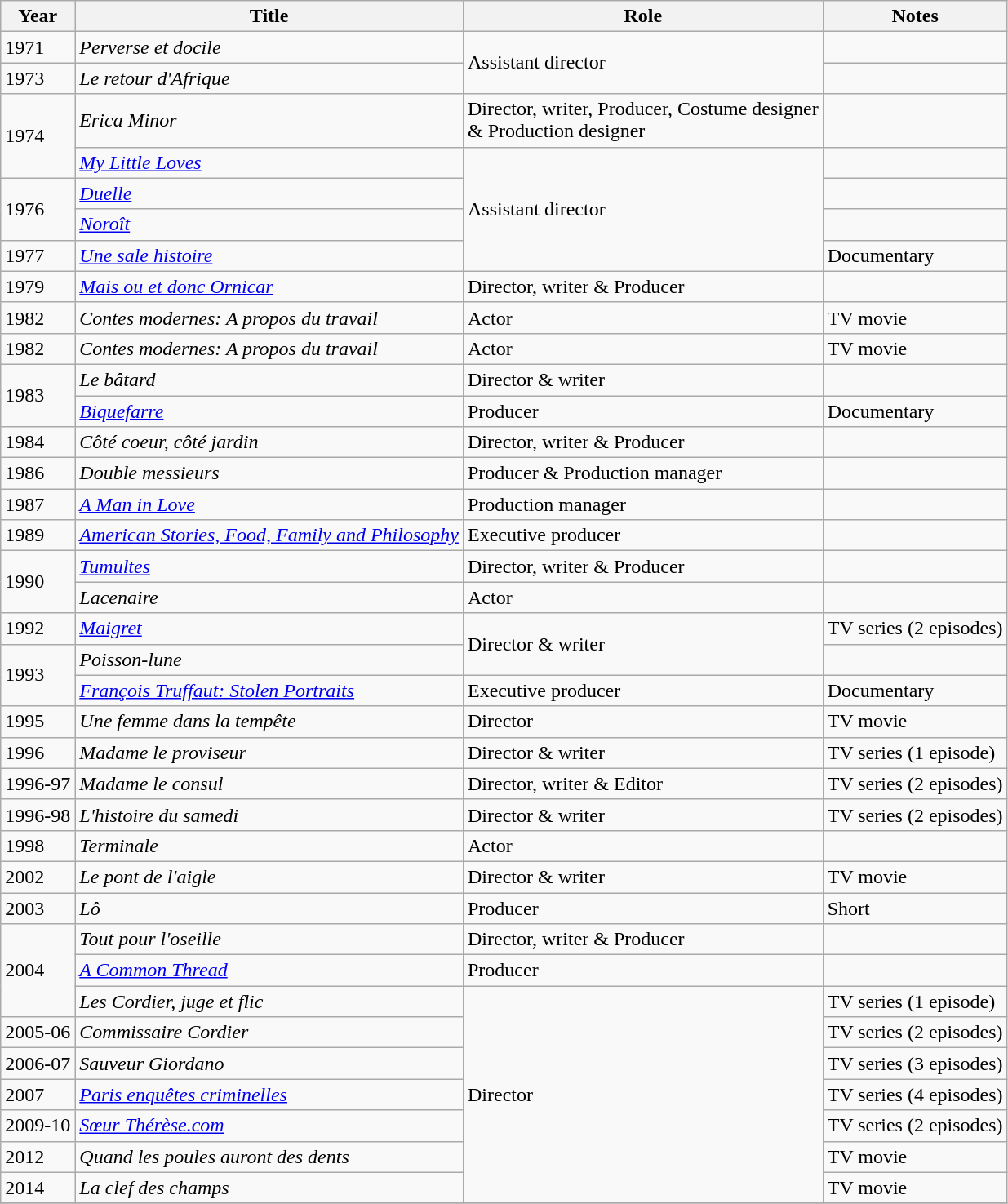<table class="wikitable sortable">
<tr>
<th>Year</th>
<th>Title</th>
<th>Role</th>
<th class="unsortable">Notes</th>
</tr>
<tr>
<td>1971</td>
<td><em>Perverse et docile</em></td>
<td rowspan=2>Assistant director</td>
<td></td>
</tr>
<tr>
<td>1973</td>
<td><em>Le retour d'Afrique</em></td>
<td></td>
</tr>
<tr>
<td rowspan=2>1974</td>
<td><em>Erica Minor</em></td>
<td>Director, writer, Producer, Costume designer<br> & Production designer</td>
<td></td>
</tr>
<tr>
<td><em><a href='#'>My Little Loves</a></em></td>
<td rowspan=4>Assistant director</td>
<td></td>
</tr>
<tr>
<td rowspan=2>1976</td>
<td><em><a href='#'>Duelle</a></em></td>
<td></td>
</tr>
<tr>
<td><em><a href='#'>Noroît</a></em></td>
<td></td>
</tr>
<tr>
<td>1977</td>
<td><em><a href='#'>Une sale histoire</a></em></td>
<td>Documentary</td>
</tr>
<tr>
<td>1979</td>
<td><em><a href='#'>Mais ou et donc Ornicar</a></em></td>
<td>Director, writer & Producer</td>
<td></td>
</tr>
<tr>
<td>1982</td>
<td><em>Contes modernes: A propos du travail</em></td>
<td>Actor</td>
<td>TV movie</td>
</tr>
<tr>
<td>1982</td>
<td><em>Contes modernes: A propos du travail</em></td>
<td>Actor</td>
<td>TV movie</td>
</tr>
<tr>
<td rowspan=2>1983</td>
<td><em>Le bâtard</em></td>
<td>Director & writer</td>
<td></td>
</tr>
<tr>
<td><em><a href='#'>Biquefarre</a></em></td>
<td>Producer</td>
<td>Documentary</td>
</tr>
<tr>
<td>1984</td>
<td><em>Côté coeur, côté jardin</em></td>
<td>Director, writer & Producer</td>
<td></td>
</tr>
<tr>
<td>1986</td>
<td><em>Double messieurs</em></td>
<td>Producer & Production manager</td>
<td></td>
</tr>
<tr>
<td>1987</td>
<td><em><a href='#'>A Man in Love</a></em></td>
<td>Production manager</td>
<td></td>
</tr>
<tr>
<td>1989</td>
<td><em><a href='#'>American Stories, Food, Family and Philosophy</a></em></td>
<td>Executive producer</td>
<td></td>
</tr>
<tr>
<td rowspan=2>1990</td>
<td><em><a href='#'>Tumultes</a></em></td>
<td>Director, writer & Producer</td>
<td></td>
</tr>
<tr>
<td><em>Lacenaire</em></td>
<td>Actor</td>
<td></td>
</tr>
<tr>
<td>1992</td>
<td><em><a href='#'>Maigret</a></em></td>
<td rowspan=2>Director & writer</td>
<td>TV series (2 episodes)</td>
</tr>
<tr>
<td rowspan=2>1993</td>
<td><em>Poisson-lune</em></td>
<td></td>
</tr>
<tr>
<td><em><a href='#'>François Truffaut: Stolen Portraits</a></em></td>
<td>Executive producer</td>
<td>Documentary</td>
</tr>
<tr>
<td>1995</td>
<td><em>Une femme dans la tempête</em></td>
<td>Director</td>
<td>TV movie</td>
</tr>
<tr>
<td>1996</td>
<td><em>Madame le proviseur</em></td>
<td>Director & writer</td>
<td>TV series (1 episode)</td>
</tr>
<tr>
<td>1996-97</td>
<td><em>Madame le consul</em></td>
<td>Director, writer & Editor</td>
<td>TV series (2 episodes)</td>
</tr>
<tr>
<td>1996-98</td>
<td><em>L'histoire du samedi</em></td>
<td>Director & writer</td>
<td>TV series (2 episodes)</td>
</tr>
<tr>
<td>1998</td>
<td><em>Terminale</em></td>
<td>Actor</td>
<td></td>
</tr>
<tr>
<td>2002</td>
<td><em>Le pont de l'aigle</em></td>
<td>Director & writer</td>
<td>TV movie</td>
</tr>
<tr>
<td>2003</td>
<td><em>Lô</em></td>
<td>Producer</td>
<td>Short</td>
</tr>
<tr>
<td rowspan=3>2004</td>
<td><em>Tout pour l'oseille</em></td>
<td>Director, writer & Producer</td>
<td></td>
</tr>
<tr>
<td><em><a href='#'>A Common Thread</a></em></td>
<td>Producer</td>
<td></td>
</tr>
<tr>
<td><em>Les Cordier, juge et flic</em></td>
<td rowspan=7>Director</td>
<td>TV series (1 episode)</td>
</tr>
<tr>
<td>2005-06</td>
<td><em>Commissaire Cordier</em></td>
<td>TV series (2 episodes)</td>
</tr>
<tr>
<td>2006-07</td>
<td><em>Sauveur Giordano</em></td>
<td>TV series (3 episodes)</td>
</tr>
<tr>
<td>2007</td>
<td><em><a href='#'>Paris enquêtes criminelles</a></em></td>
<td>TV series (4 episodes)</td>
</tr>
<tr>
<td>2009-10</td>
<td><em><a href='#'>Sœur Thérèse.com</a></em></td>
<td>TV series (2 episodes)</td>
</tr>
<tr>
<td>2012</td>
<td><em>Quand les poules auront des dents</em></td>
<td>TV movie</td>
</tr>
<tr>
<td>2014</td>
<td><em>La clef des champs</em></td>
<td>TV movie</td>
</tr>
<tr>
</tr>
</table>
